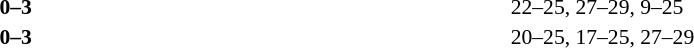<table width=100% cellspacing=1>
<tr>
<th width=20%></th>
<th width=12%></th>
<th width=20%></th>
<th width=33%></th>
<td></td>
</tr>
<tr style=font-size:90%>
<td align=right></td>
<td align=center><strong>0–3</strong></td>
<td><strong></strong></td>
<td>22–25, 27–29, 9–25</td>
<td></td>
</tr>
<tr style=font-size:90%>
<td align=right></td>
<td align=center><strong>0–3</strong></td>
<td><strong></strong></td>
<td>20–25, 17–25, 27–29</td>
</tr>
</table>
